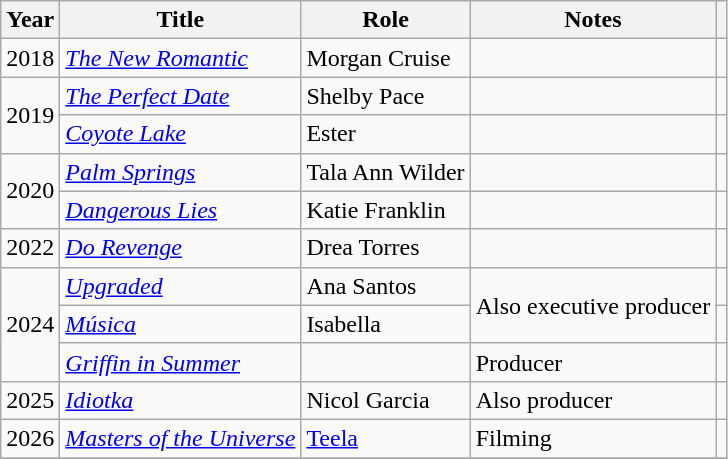<table class="wikitable">
<tr>
<th>Year</th>
<th>Title</th>
<th>Role</th>
<th class="unsortable">Notes</th>
<th class="unsortable"></th>
</tr>
<tr>
<td>2018</td>
<td><em><a href='#'>The New Romantic</a></em></td>
<td>Morgan Cruise</td>
<td></td>
<td></td>
</tr>
<tr>
<td rowspan="2">2019</td>
<td><em><a href='#'>The Perfect Date</a></em></td>
<td>Shelby Pace</td>
<td></td>
<td></td>
</tr>
<tr>
<td><em><a href='#'>Coyote Lake</a></em></td>
<td>Ester</td>
<td></td>
<td></td>
</tr>
<tr>
<td rowspan="2">2020</td>
<td><em><a href='#'>Palm Springs</a></em></td>
<td>Tala Ann Wilder</td>
<td></td>
<td></td>
</tr>
<tr>
<td><em><a href='#'>Dangerous Lies</a></em></td>
<td>Katie Franklin</td>
<td></td>
<td></td>
</tr>
<tr>
<td>2022</td>
<td><em><a href='#'>Do Revenge</a></em></td>
<td>Drea Torres</td>
<td></td>
<td></td>
</tr>
<tr>
<td rowspan="3">2024</td>
<td><em><a href='#'>Upgraded</a></em></td>
<td>Ana Santos</td>
<td rowspan="2">Also executive producer</td>
<td></td>
</tr>
<tr>
<td><em><a href='#'>Música</a></em></td>
<td>Isabella</td>
<td></td>
</tr>
<tr>
<td><em><a href='#'>Griffin in Summer</a></em></td>
<td></td>
<td>Producer</td>
<td></td>
</tr>
<tr>
<td>2025</td>
<td><em><a href='#'>Idiotka</a></em></td>
<td>Nicol Garcia</td>
<td>Also producer</td>
<td></td>
</tr>
<tr>
<td>2026</td>
<td><em><a href='#'>Masters of the Universe</a></em></td>
<td><a href='#'>Teela</a></td>
<td>Filming</td>
<td></td>
</tr>
<tr>
</tr>
</table>
